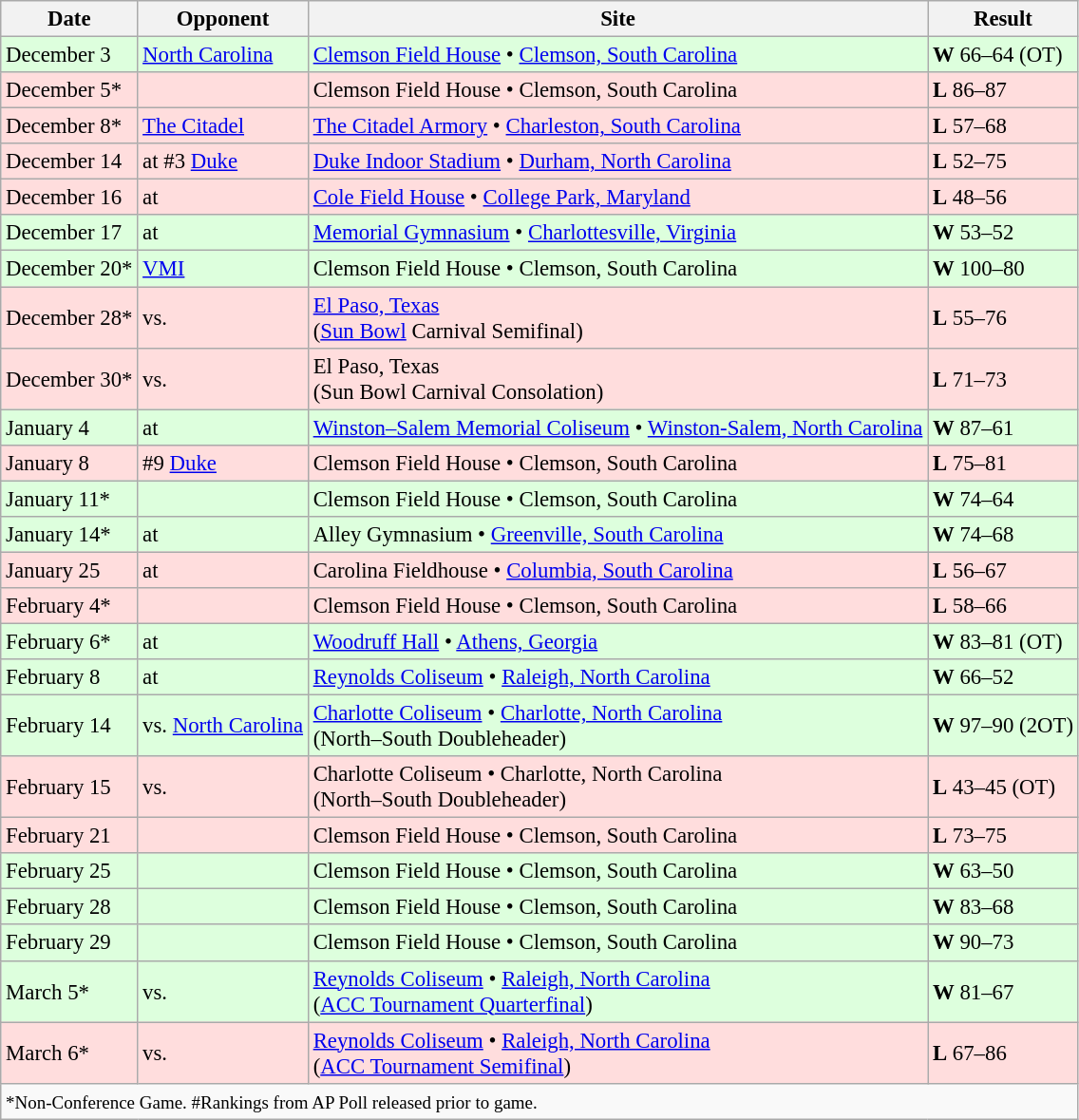<table class="wikitable" style="font-size:95%;">
<tr>
<th>Date</th>
<th>Opponent</th>
<th>Site</th>
<th>Result</th>
</tr>
<tr style="background: #ddffdd;">
<td>December 3</td>
<td><a href='#'>North Carolina</a></td>
<td><a href='#'>Clemson Field House</a> • <a href='#'>Clemson, South Carolina</a></td>
<td><strong>W</strong> 66–64 (OT)</td>
</tr>
<tr style="background: #ffdddd;">
<td>December 5*</td>
<td></td>
<td>Clemson Field House • Clemson, South Carolina</td>
<td><strong>L</strong> 86–87</td>
</tr>
<tr style="background: #ffdddd;">
<td>December 8*</td>
<td><a href='#'>The Citadel</a></td>
<td><a href='#'>The Citadel Armory</a> • <a href='#'>Charleston, South Carolina</a></td>
<td><strong>L</strong> 57–68</td>
</tr>
<tr style="background: #ffdddd;">
<td>December 14</td>
<td>at #3 <a href='#'>Duke</a></td>
<td><a href='#'>Duke Indoor Stadium</a> • <a href='#'>Durham, North Carolina</a></td>
<td><strong>L</strong> 52–75</td>
</tr>
<tr style="background: #ffdddd;">
<td>December 16</td>
<td>at </td>
<td><a href='#'>Cole Field House</a> • <a href='#'>College Park, Maryland</a></td>
<td><strong>L</strong> 48–56</td>
</tr>
<tr style="background: #ddffdd;">
<td>December 17</td>
<td>at </td>
<td><a href='#'>Memorial Gymnasium</a> • <a href='#'>Charlottesville, Virginia</a></td>
<td><strong>W</strong> 53–52</td>
</tr>
<tr style="background: #ddffdd;">
<td>December 20*</td>
<td><a href='#'>VMI</a></td>
<td>Clemson Field House • Clemson, South Carolina</td>
<td><strong>W</strong> 100–80</td>
</tr>
<tr style="background: #ffdddd;">
<td>December 28*</td>
<td>vs. </td>
<td><a href='#'>El Paso, Texas</a><br>(<a href='#'>Sun Bowl</a> Carnival Semifinal)</td>
<td><strong>L</strong> 55–76</td>
</tr>
<tr style="background: #ffdddd;">
<td>December 30*</td>
<td>vs. </td>
<td>El Paso, Texas<br>(Sun Bowl Carnival Consolation)</td>
<td><strong>L</strong> 71–73</td>
</tr>
<tr style="background: #ddffdd;">
<td>January 4</td>
<td>at </td>
<td><a href='#'>Winston–Salem Memorial Coliseum</a> • <a href='#'>Winston-Salem, North Carolina</a></td>
<td><strong>W</strong> 87–61</td>
</tr>
<tr style="background: #ffdddd;">
<td>January 8</td>
<td>#9 <a href='#'>Duke</a></td>
<td>Clemson Field House • Clemson, South Carolina</td>
<td><strong>L</strong> 75–81</td>
</tr>
<tr style="background: #ddffdd;">
<td>January 11*</td>
<td></td>
<td>Clemson Field House • Clemson, South Carolina</td>
<td><strong>W</strong> 74–64</td>
</tr>
<tr style="background: #ddffdd;">
<td>January 14*</td>
<td>at </td>
<td>Alley Gymnasium • <a href='#'>Greenville, South Carolina</a></td>
<td><strong>W</strong> 74–68</td>
</tr>
<tr style="background: #ffdddd;">
<td>January 25</td>
<td>at </td>
<td>Carolina Fieldhouse • <a href='#'>Columbia, South Carolina</a></td>
<td><strong>L</strong> 56–67</td>
</tr>
<tr style="background: #ffdddd;">
<td>February 4*</td>
<td></td>
<td>Clemson Field House • Clemson, South Carolina</td>
<td><strong>L</strong> 58–66</td>
</tr>
<tr style="background: #ddffdd;">
<td>February 6*</td>
<td>at </td>
<td><a href='#'>Woodruff Hall</a> • <a href='#'>Athens, Georgia</a></td>
<td><strong>W</strong> 83–81 (OT)</td>
</tr>
<tr style="background: #ddffdd;">
<td>February 8</td>
<td>at </td>
<td><a href='#'>Reynolds Coliseum</a> • <a href='#'>Raleigh, North Carolina</a></td>
<td><strong>W</strong> 66–52</td>
</tr>
<tr style="background: #ddffdd;">
<td>February 14</td>
<td>vs. <a href='#'>North Carolina</a></td>
<td><a href='#'>Charlotte Coliseum</a> • <a href='#'>Charlotte, North Carolina</a><br>(North–South Doubleheader)</td>
<td><strong>W</strong> 97–90 (2OT)</td>
</tr>
<tr style="background: #ffdddd;">
<td>February 15</td>
<td>vs. </td>
<td>Charlotte Coliseum • Charlotte, North Carolina<br>(North–South Doubleheader)</td>
<td><strong>L</strong> 43–45 (OT)</td>
</tr>
<tr style="background: #ffdddd;">
<td>February 21</td>
<td></td>
<td>Clemson Field House • Clemson, South Carolina</td>
<td><strong>L</strong> 73–75</td>
</tr>
<tr style="background: #ddffdd;">
<td>February 25</td>
<td></td>
<td>Clemson Field House • Clemson, South Carolina</td>
<td><strong>W</strong> 63–50</td>
</tr>
<tr style="background: #ddffdd;">
<td>February 28</td>
<td></td>
<td>Clemson Field House • Clemson, South Carolina</td>
<td><strong>W</strong> 83–68</td>
</tr>
<tr style="background: #ddffdd;">
<td>February 29</td>
<td></td>
<td>Clemson Field House • Clemson, South Carolina</td>
<td><strong>W</strong> 90–73</td>
</tr>
<tr style="background: #ddffdd;">
<td>March 5*</td>
<td>vs. </td>
<td><a href='#'>Reynolds Coliseum</a> • <a href='#'>Raleigh, North Carolina</a><br>(<a href='#'>ACC Tournament Quarterfinal</a>)</td>
<td><strong>W</strong> 81–67</td>
</tr>
<tr style="background: #ffdddd;">
<td>March 6*</td>
<td>vs. </td>
<td><a href='#'>Reynolds Coliseum</a> • <a href='#'>Raleigh, North Carolina</a><br>(<a href='#'>ACC Tournament Semifinal</a>)</td>
<td><strong>L</strong> 67–86</td>
</tr>
<tr style="background:#f9f9f9;">
<td colspan=4><small>*Non-Conference Game. #Rankings from AP Poll released prior to game.</small></td>
</tr>
</table>
